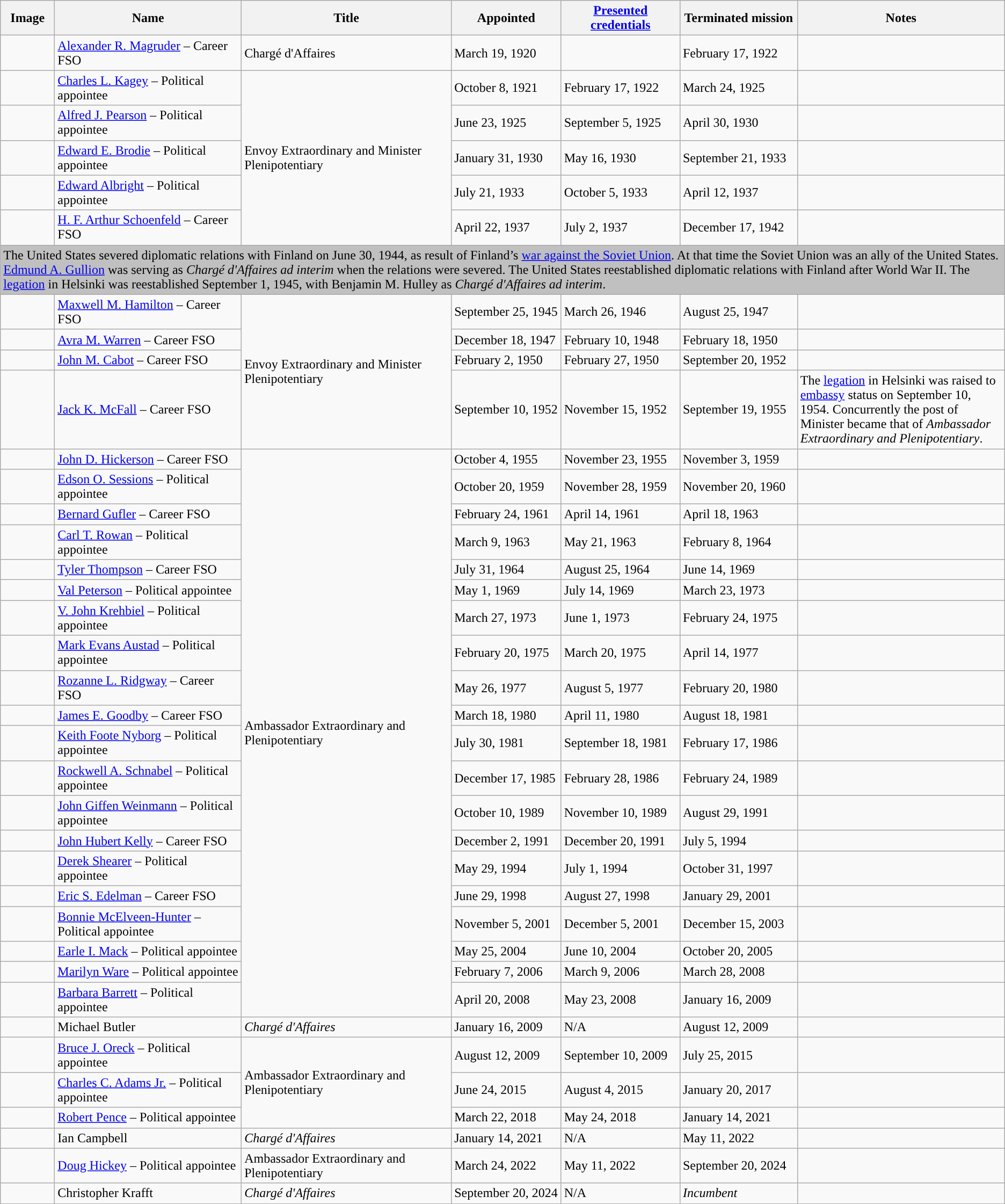<table class="wikitable">
<tr>
<th style="width: 60px;">Image</th>
<th>Name</th>
<th>Title</th>
<th>Appointed</th>
<th><a href='#'>Presented credentials</a></th>
<th>Terminated mission</th>
<th style="width: 250px;">Notes</th>
</tr>
<tr>
<td></td>
<td><a href='#'>Alexander R. Magruder</a> – Career FSO</td>
<td>Chargé d'Affaires</td>
<td>March 19, 1920</td>
<td></td>
<td>February 17, 1922</td>
<td></td>
</tr>
<tr>
<td></td>
<td><a href='#'>Charles L. Kagey</a> – Political appointee</td>
<td rowspan="5">Envoy Extraordinary and Minister Plenipotentiary</td>
<td>October 8, 1921</td>
<td>February 17, 1922</td>
<td>March 24, 1925</td>
<td></td>
</tr>
<tr>
<td></td>
<td><a href='#'>Alfred J. Pearson</a> – Political appointee</td>
<td>June 23, 1925</td>
<td>September 5, 1925</td>
<td>April 30, 1930</td>
<td></td>
</tr>
<tr>
<td></td>
<td><a href='#'>Edward E. Brodie</a> – Political appointee</td>
<td>January 31, 1930</td>
<td>May 16, 1930</td>
<td>September 21, 1933</td>
<td></td>
</tr>
<tr>
<td></td>
<td><a href='#'>Edward Albright</a> – Political appointee</td>
<td>July 21, 1933</td>
<td>October 5, 1933</td>
<td>April 12, 1937</td>
<td></td>
</tr>
<tr>
<td></td>
<td><a href='#'>H. F. Arthur Schoenfeld</a> – Career FSO</td>
<td>April 22, 1937</td>
<td>July 2, 1937</td>
<td>December 17, 1942</td>
<td></td>
</tr>
<tr>
<td colspan="7" style="background: silver;">The United States severed diplomatic relations with Finland on June 30, 1944, as result of Finland’s <a href='#'>war against the Soviet Union</a>. At that time the Soviet Union was an ally of the United States. <a href='#'>Edmund A. Gullion</a> was serving as <em>Chargé d'Affaires ad interim</em> when the relations were severed.    The United States reestablished diplomatic relations with Finland after World War II. The <a href='#'>legation</a> in Helsinki was reestablished September 1, 1945, with Benjamin M. Hulley as <em>Chargé d'Affaires ad interim</em>.</td>
</tr>
<tr>
<td></td>
<td><a href='#'>Maxwell M. Hamilton</a> – Career FSO</td>
<td rowspan="4">Envoy Extraordinary and Minister Plenipotentiary</td>
<td>September 25, 1945</td>
<td>March 26, 1946</td>
<td>August 25, 1947</td>
<td></td>
</tr>
<tr>
<td></td>
<td><a href='#'>Avra M. Warren</a> – Career FSO</td>
<td>December 18, 1947</td>
<td>February 10, 1948</td>
<td>February 18, 1950</td>
<td></td>
</tr>
<tr>
<td></td>
<td><a href='#'>John M. Cabot</a> – Career FSO</td>
<td>February 2, 1950</td>
<td>February 27, 1950</td>
<td>September 20, 1952</td>
<td></td>
</tr>
<tr>
<td></td>
<td><a href='#'>Jack K. McFall</a> – Career FSO</td>
<td>September 10, 1952</td>
<td>November 15, 1952</td>
<td>September 19, 1955</td>
<td>The <a href='#'>legation</a> in Helsinki was raised to <a href='#'>embassy</a> status on September 10, 1954. Concurrently the post of Minister became that of <em>Ambassador Extraordinary and Plenipotentiary</em>.</td>
</tr>
<tr>
<td></td>
<td><a href='#'>John D. Hickerson</a> – Career FSO</td>
<td rowspan="20">Ambassador Extraordinary and Plenipotentiary</td>
<td>October 4, 1955</td>
<td>November 23, 1955</td>
<td>November 3, 1959</td>
<td></td>
</tr>
<tr>
<td></td>
<td><a href='#'>Edson O. Sessions</a> – Political appointee</td>
<td>October 20, 1959</td>
<td>November 28, 1959</td>
<td>November 20, 1960</td>
<td></td>
</tr>
<tr>
<td></td>
<td><a href='#'>Bernard Gufler</a> – Career FSO</td>
<td>February 24, 1961</td>
<td>April 14, 1961</td>
<td>April 18, 1963</td>
<td></td>
</tr>
<tr>
<td></td>
<td><a href='#'>Carl T. Rowan</a> – Political appointee</td>
<td>March 9, 1963</td>
<td>May 21, 1963</td>
<td>February 8, 1964</td>
<td></td>
</tr>
<tr>
<td></td>
<td><a href='#'>Tyler Thompson</a> – Career FSO</td>
<td>July 31, 1964</td>
<td>August 25, 1964</td>
<td>June 14, 1969</td>
<td></td>
</tr>
<tr>
<td></td>
<td><a href='#'>Val Peterson</a> – Political appointee</td>
<td>May 1, 1969</td>
<td>July 14, 1969</td>
<td>March 23, 1973</td>
<td></td>
</tr>
<tr>
<td></td>
<td><a href='#'>V. John Krehbiel</a> – Political appointee</td>
<td>March 27, 1973</td>
<td>June 1, 1973</td>
<td>February 24, 1975</td>
<td></td>
</tr>
<tr>
<td></td>
<td><a href='#'>Mark Evans Austad</a> – Political appointee</td>
<td>February 20, 1975</td>
<td>March 20, 1975</td>
<td>April 14, 1977</td>
<td></td>
</tr>
<tr>
<td></td>
<td><a href='#'>Rozanne L. Ridgway</a> – Career FSO</td>
<td>May 26, 1977</td>
<td>August 5, 1977</td>
<td>February 20, 1980</td>
<td></td>
</tr>
<tr>
<td></td>
<td><a href='#'>James E. Goodby</a> – Career FSO</td>
<td>March 18, 1980</td>
<td>April 11, 1980</td>
<td>August 18, 1981</td>
<td></td>
</tr>
<tr>
<td></td>
<td><a href='#'>Keith Foote Nyborg</a> – Political appointee</td>
<td>July 30, 1981</td>
<td>September 18, 1981</td>
<td>February 17, 1986</td>
<td></td>
</tr>
<tr>
<td></td>
<td><a href='#'>Rockwell A. Schnabel</a> – Political appointee</td>
<td>December 17, 1985</td>
<td>February 28, 1986</td>
<td>February 24, 1989</td>
<td></td>
</tr>
<tr>
<td></td>
<td><a href='#'>John Giffen Weinmann</a> – Political appointee</td>
<td>October 10, 1989</td>
<td>November 10, 1989</td>
<td>August 29, 1991</td>
<td></td>
</tr>
<tr>
<td></td>
<td><a href='#'>John Hubert Kelly</a> – Career FSO</td>
<td>December 2, 1991</td>
<td>December 20, 1991</td>
<td>July 5, 1994</td>
<td></td>
</tr>
<tr>
<td></td>
<td><a href='#'>Derek Shearer</a> – Political appointee</td>
<td>May 29, 1994</td>
<td>July 1, 1994</td>
<td>October 31, 1997</td>
<td></td>
</tr>
<tr>
<td></td>
<td><a href='#'>Eric S. Edelman</a> – Career FSO</td>
<td>June 29, 1998</td>
<td>August 27, 1998</td>
<td>January 29, 2001</td>
<td></td>
</tr>
<tr>
<td></td>
<td><a href='#'>Bonnie McElveen-Hunter</a> – Political appointee</td>
<td>November 5, 2001</td>
<td>December 5, 2001</td>
<td>December 15, 2003</td>
<td></td>
</tr>
<tr>
<td></td>
<td><a href='#'>Earle I. Mack</a> – Political appointee</td>
<td>May 25, 2004</td>
<td>June 10, 2004</td>
<td>October 20, 2005</td>
<td></td>
</tr>
<tr>
<td></td>
<td><a href='#'>Marilyn Ware</a> – Political appointee</td>
<td>February 7, 2006</td>
<td>March 9, 2006</td>
<td>March 28, 2008</td>
<td></td>
</tr>
<tr>
<td></td>
<td><a href='#'>Barbara Barrett</a> – Political appointee</td>
<td>April 20, 2008</td>
<td>May 23, 2008</td>
<td>January 16, 2009</td>
<td></td>
</tr>
<tr>
<td></td>
<td>Michael Butler</td>
<td><em>Chargé d'Affaires</em></td>
<td>January 16, 2009</td>
<td>N/A</td>
<td>August 12, 2009</td>
<td></td>
</tr>
<tr>
<td></td>
<td><a href='#'>Bruce J. Oreck</a> – Political appointee</td>
<td rowspan="3">Ambassador Extraordinary and Plenipotentiary</td>
<td>August 12, 2009</td>
<td>September 10, 2009</td>
<td>July 25, 2015</td>
<td></td>
</tr>
<tr>
<td></td>
<td><a href='#'>Charles C. Adams Jr.</a> – Political appointee</td>
<td>June 24, 2015</td>
<td>August 4, 2015</td>
<td>January 20, 2017</td>
<td></td>
</tr>
<tr>
<td></td>
<td><a href='#'>Robert Pence</a> – Political appointee</td>
<td>March 22, 2018</td>
<td>May 24, 2018</td>
<td>January 14, 2021</td>
<td></td>
</tr>
<tr>
<td></td>
<td>Ian Campbell</td>
<td><em>Chargé d'Affaires</em></td>
<td>January 14, 2021</td>
<td>N/A</td>
<td>May 11, 2022</td>
<td></td>
</tr>
<tr>
<td></td>
<td><a href='#'>Doug Hickey</a> – Political appointee</td>
<td>Ambassador Extraordinary and Plenipotentiary</td>
<td>March 24, 2022</td>
<td>May 11, 2022</td>
<td>September 20, 2024</td>
<td></td>
</tr>
<tr>
<td></td>
<td>Christopher Krafft</td>
<td><em>Chargé d'Affaires</em></td>
<td>September 20, 2024</td>
<td>N/A</td>
<td><em>Incumbent</em></td>
<td></td>
</tr>
</table>
